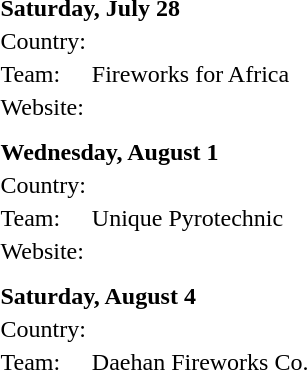<table border="0">
<tr>
<td colspan="2"><strong>Saturday, July 28</strong></td>
</tr>
<tr>
<td>Country:</td>
<td></td>
</tr>
<tr>
<td>Team:</td>
<td>Fireworks for Africa</td>
</tr>
<tr>
<td>Website:</td>
<td></td>
</tr>
<tr>
<td colspan="2"></td>
</tr>
<tr>
<td></td>
</tr>
<tr>
<td colspan="2"><strong>Wednesday, August 1</strong></td>
</tr>
<tr>
<td>Country:</td>
<td></td>
</tr>
<tr>
<td>Team:</td>
<td>Unique Pyrotechnic</td>
</tr>
<tr>
<td>Website:</td>
<td></td>
</tr>
<tr>
<td colspan="2"></td>
</tr>
<tr>
<td></td>
</tr>
<tr>
<td colspan="2"><strong>Saturday, August 4</strong></td>
</tr>
<tr>
<td>Country:</td>
<td></td>
</tr>
<tr>
<td>Team:</td>
<td>Daehan Fireworks Co.</td>
</tr>
<tr>
<td colspan="2"></td>
</tr>
</table>
